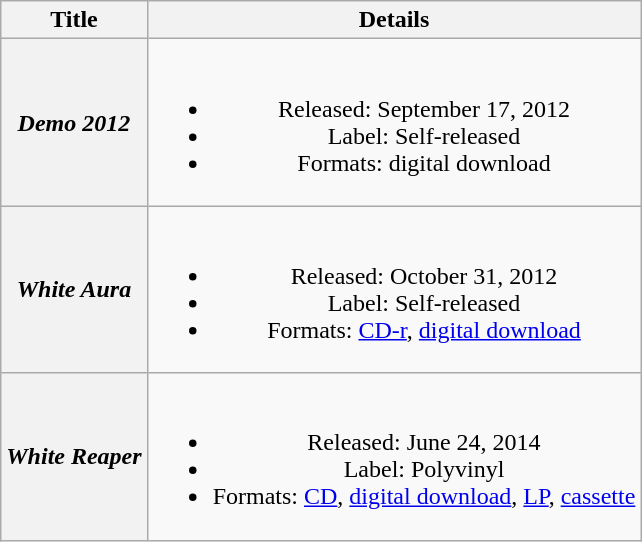<table class="wikitable plainrowheaders" style="text-align:center;">
<tr>
<th scope="col">Title</th>
<th scope="col">Details</th>
</tr>
<tr>
<th scope="row"><em>Demo 2012</em></th>
<td><br><ul><li>Released: September 17, 2012</li><li>Label: Self-released</li><li>Formats: digital download</li></ul></td>
</tr>
<tr>
<th scope="row"><em>White Aura</em></th>
<td><br><ul><li>Released: October 31, 2012</li><li>Label: Self-released</li><li>Formats: <a href='#'>CD-r</a>, <a href='#'>digital download</a></li></ul></td>
</tr>
<tr>
<th scope="row"><em>White Reaper</em></th>
<td><br><ul><li>Released: June 24, 2014</li><li>Label: Polyvinyl</li><li>Formats: <a href='#'>CD</a>, <a href='#'>digital download</a>, <a href='#'>LP</a>, <a href='#'>cassette</a></li></ul></td>
</tr>
</table>
